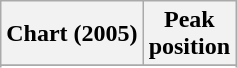<table class="wikitable sortable plainrowheaders">
<tr>
<th scope="col">Chart (2005)</th>
<th scope="col">Peak<br>position</th>
</tr>
<tr>
</tr>
<tr>
</tr>
</table>
